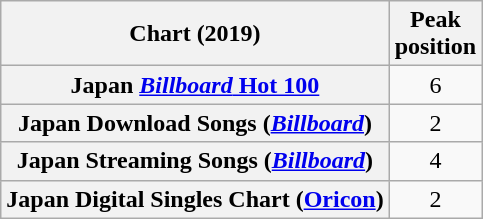<table class="wikitable sortable plainrowheaders" style="text-align:center">
<tr>
<th scope="col">Chart (2019)</th>
<th scope="col">Peak<br>position</th>
</tr>
<tr>
<th scope="row">Japan <a href='#'><em>Billboard</em> Hot 100</a></th>
<td>6</td>
</tr>
<tr>
<th scope="row">Japan Download Songs (<em><a href='#'>Billboard</a></em>)</th>
<td>2</td>
</tr>
<tr>
<th scope="row">Japan Streaming Songs (<em><a href='#'>Billboard</a></em>)</th>
<td>4</td>
</tr>
<tr>
<th scope="row">Japan Digital Singles Chart (<a href='#'>Oricon</a>)</th>
<td>2</td>
</tr>
</table>
